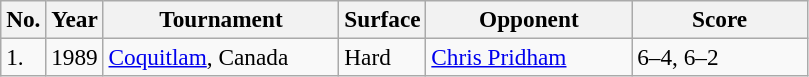<table class="sortable wikitable" style=font-size:97%>
<tr>
<th>No.</th>
<th>Year</th>
<th style="width:150px">Tournament</th>
<th style="width:50px">Surface</th>
<th style="width:130px">Opponent</th>
<th style="width:110px" class="unsortable">Score</th>
</tr>
<tr>
<td>1.</td>
<td>1989</td>
<td><a href='#'>Coquitlam</a>, Canada</td>
<td>Hard</td>
<td> <a href='#'>Chris Pridham</a></td>
<td>6–4, 6–2</td>
</tr>
</table>
